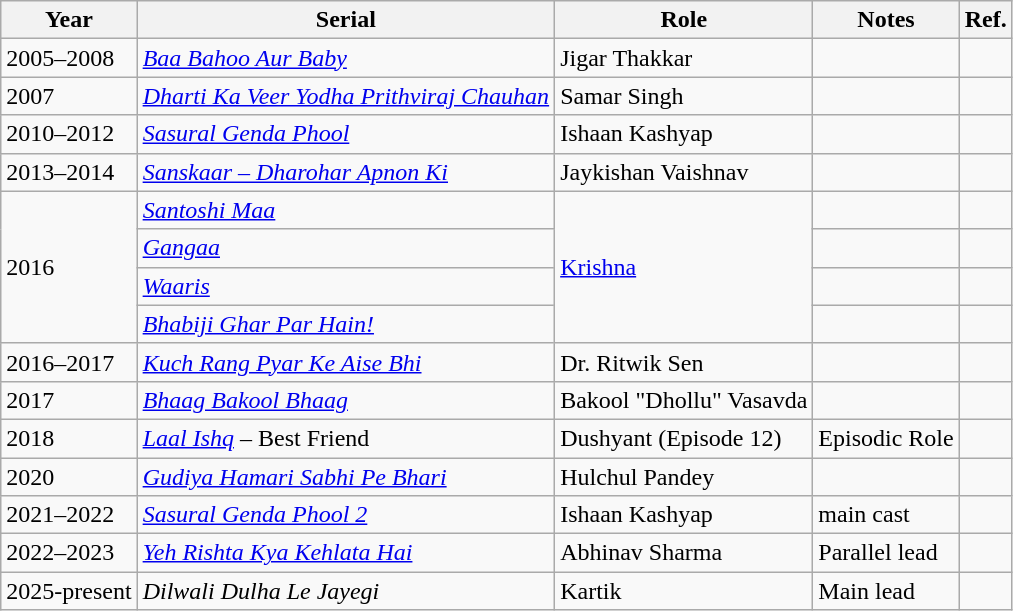<table class="wikitable sortable">
<tr>
<th>Year</th>
<th>Serial</th>
<th>Role</th>
<th>Notes</th>
<th>Ref.</th>
</tr>
<tr>
<td>2005–2008</td>
<td><em><a href='#'>Baa Bahoo Aur Baby</a></em></td>
<td>Jigar Thakkar</td>
<td></td>
<td></td>
</tr>
<tr>
<td>2007</td>
<td><em><a href='#'>Dharti Ka Veer Yodha Prithviraj Chauhan</a></em></td>
<td>Samar Singh</td>
<td></td>
<td></td>
</tr>
<tr>
<td>2010–2012</td>
<td><em><a href='#'>Sasural Genda Phool</a></em></td>
<td>Ishaan Kashyap</td>
<td></td>
<td></td>
</tr>
<tr>
<td>2013–2014</td>
<td><em><a href='#'>Sanskaar – Dharohar Apnon Ki</a></em></td>
<td>Jaykishan Vaishnav</td>
<td></td>
<td></td>
</tr>
<tr | 2015                                       | ‘’>
<td rowspan = "4">2016</td>
<td><em> <a href='#'>Santoshi Maa</a></em></td>
<td rowspan = "4"><a href='#'>Krishna</a></td>
<td></td>
<td></td>
</tr>
<tr>
<td><em><a href='#'>Gangaa</a></em></td>
<td></td>
<td></td>
</tr>
<tr>
<td><em> <a href='#'>Waaris</a></em></td>
<td></td>
<td></td>
</tr>
<tr>
<td><em><a href='#'>Bhabiji Ghar Par Hain!</a></em></td>
<td></td>
<td></td>
</tr>
<tr>
<td>2016–2017</td>
<td><em><a href='#'>Kuch Rang Pyar Ke Aise Bhi</a></em></td>
<td>Dr. Ritwik Sen</td>
<td></td>
<td></td>
</tr>
<tr>
<td>2017</td>
<td><em><a href='#'>Bhaag Bakool Bhaag</a></em></td>
<td>Bakool "Dhollu" Vasavda</td>
<td></td>
<td></td>
</tr>
<tr>
<td>2018</td>
<td><em> <a href='#'>Laal Ishq</a></em> – Best Friend</td>
<td>Dushyant (Episode 12)</td>
<td>Episodic Role</td>
<td></td>
</tr>
<tr>
<td>2020</td>
<td><em><a href='#'>Gudiya Hamari Sabhi Pe Bhari</a></em></td>
<td>Hulchul Pandey</td>
<td></td>
<td></td>
</tr>
<tr>
<td>2021–2022</td>
<td><em><a href='#'>Sasural Genda Phool 2</a></em></td>
<td>Ishaan Kashyap</td>
<td>main cast</td>
<td></td>
</tr>
<tr>
<td>2022–2023</td>
<td><em><a href='#'>Yeh Rishta Kya Kehlata Hai</a></em></td>
<td>Abhinav Sharma</td>
<td>Parallel lead</td>
<td></td>
</tr>
<tr>
<td>2025-present</td>
<td><em>Dilwali Dulha Le Jayegi</em></td>
<td>Kartik</td>
<td>Main lead</td>
<td></td>
</tr>
</table>
